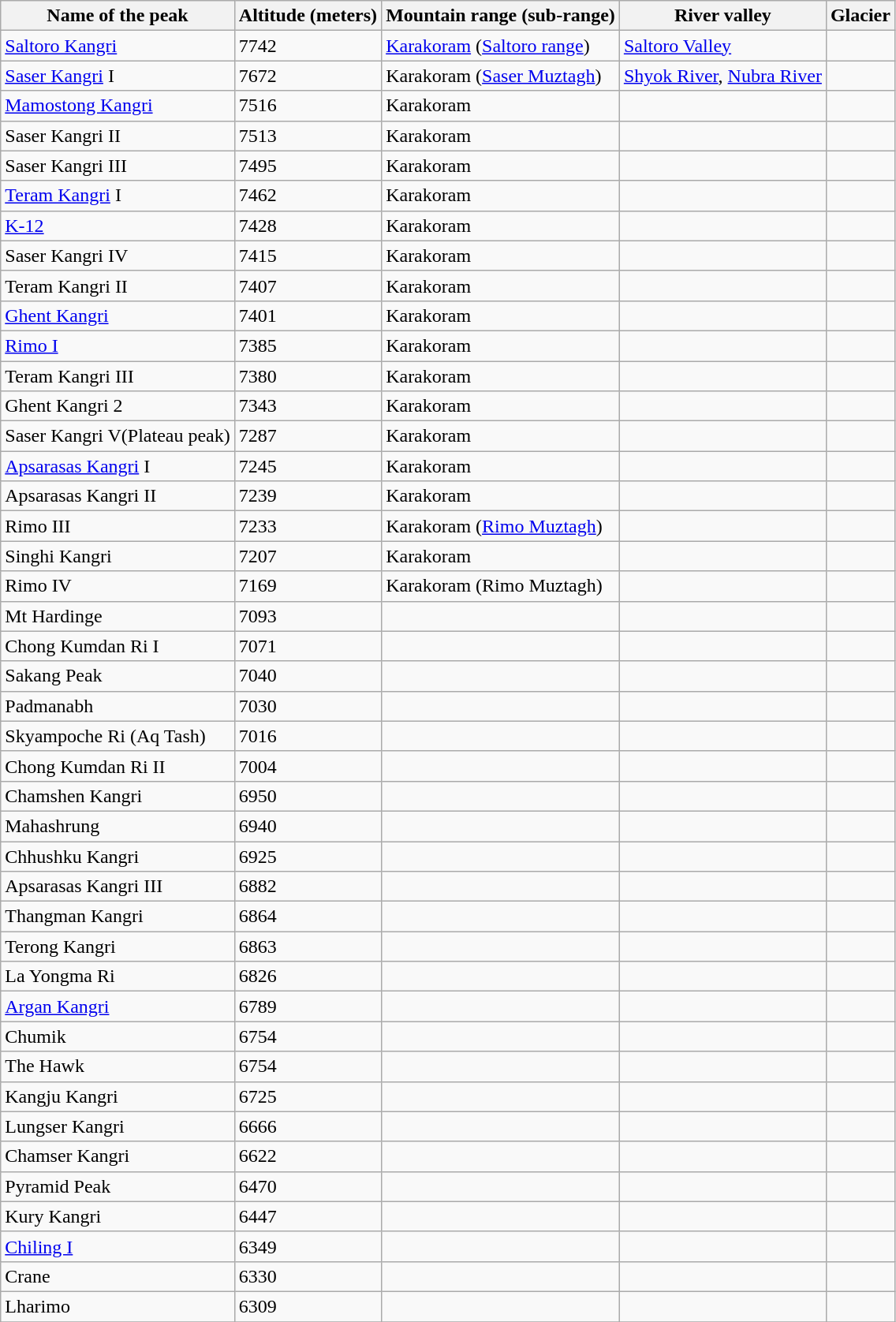<table class="wikitable sortable static-row-numbers static-row-header-text hover-highlight" "style="font-size: 100%">
<tr>
<th>Name of the peak</th>
<th>Altitude (meters)</th>
<th>Mountain range (sub-range)</th>
<th>River valley</th>
<th>Glacier</th>
</tr>
<tr>
<td><a href='#'>Saltoro Kangri</a></td>
<td>7742</td>
<td><a href='#'>Karakoram</a> (<a href='#'>Saltoro range</a>)</td>
<td><a href='#'>Saltoro Valley</a></td>
<td></td>
</tr>
<tr ->
<td><a href='#'>Saser Kangri</a> I</td>
<td>7672</td>
<td>Karakoram (<a href='#'>Saser Muztagh</a>)</td>
<td><a href='#'>Shyok River</a>, <a href='#'>Nubra River</a></td>
<td></td>
</tr>
<tr>
<td><a href='#'>Mamostong Kangri</a></td>
<td>7516</td>
<td>Karakoram</td>
<td></td>
<td></td>
</tr>
<tr>
<td>Saser Kangri II</td>
<td>7513</td>
<td>Karakoram</td>
<td></td>
<td></td>
</tr>
<tr>
<td>Saser Kangri III</td>
<td>7495</td>
<td>Karakoram</td>
<td></td>
<td></td>
</tr>
<tr>
<td><a href='#'>Teram Kangri</a> I</td>
<td>7462</td>
<td>Karakoram</td>
<td></td>
<td></td>
</tr>
<tr>
<td><a href='#'>K-12</a></td>
<td>7428</td>
<td>Karakoram</td>
<td></td>
<td></td>
</tr>
<tr>
<td>Saser Kangri IV</td>
<td>7415</td>
<td>Karakoram</td>
<td></td>
<td></td>
</tr>
<tr>
<td>Teram Kangri II</td>
<td>7407</td>
<td>Karakoram</td>
<td></td>
<td></td>
</tr>
<tr>
<td><a href='#'>Ghent Kangri</a></td>
<td>7401</td>
<td>Karakoram</td>
<td></td>
<td></td>
</tr>
<tr>
<td><a href='#'>Rimo I</a></td>
<td>7385</td>
<td>Karakoram</td>
<td></td>
<td></td>
</tr>
<tr>
<td>Teram Kangri III</td>
<td>7380</td>
<td>Karakoram</td>
<td></td>
<td></td>
</tr>
<tr>
<td>Ghent Kangri 2</td>
<td>7343</td>
<td>Karakoram</td>
<td></td>
<td></td>
</tr>
<tr>
<td>Saser Kangri V(Plateau peak)</td>
<td>7287</td>
<td>Karakoram</td>
<td></td>
<td></td>
</tr>
<tr>
<td><a href='#'>Apsarasas Kangri</a> I</td>
<td>7245</td>
<td>Karakoram</td>
<td></td>
<td></td>
</tr>
<tr>
<td>Apsarasas Kangri II</td>
<td>7239</td>
<td>Karakoram</td>
<td></td>
<td></td>
</tr>
<tr>
<td>Rimo III</td>
<td>7233</td>
<td>Karakoram (<a href='#'>Rimo Muztagh</a>)</td>
<td></td>
<td></td>
</tr>
<tr>
<td>Singhi Kangri</td>
<td>7207</td>
<td>Karakoram</td>
<td></td>
<td></td>
</tr>
<tr>
<td>Rimo IV</td>
<td>7169</td>
<td>Karakoram (Rimo Muztagh)</td>
<td></td>
<td></td>
</tr>
<tr>
<td>Mt Hardinge</td>
<td>7093</td>
<td></td>
<td></td>
<td></td>
</tr>
<tr>
<td>Chong Kumdan Ri I </td>
<td>7071</td>
<td></td>
<td></td>
<td></td>
</tr>
<tr>
<td>Sakang Peak</td>
<td>7040</td>
<td></td>
<td></td>
<td></td>
</tr>
<tr>
<td>Padmanabh</td>
<td>7030</td>
<td></td>
<td></td>
<td></td>
</tr>
<tr>
<td>Skyampoche Ri (Aq Tash)</td>
<td>7016</td>
<td></td>
<td></td>
<td></td>
</tr>
<tr>
<td>Chong Kumdan Ri II</td>
<td>7004</td>
<td></td>
<td></td>
<td></td>
</tr>
<tr>
<td>Chamshen Kangri</td>
<td>6950</td>
<td></td>
<td></td>
<td></td>
</tr>
<tr>
<td>Mahashrung</td>
<td>6940</td>
<td></td>
<td></td>
<td></td>
</tr>
<tr>
<td>Chhushku Kangri</td>
<td>6925</td>
<td></td>
<td></td>
<td></td>
</tr>
<tr>
<td>Apsarasas Kangri III</td>
<td>6882</td>
<td></td>
<td></td>
<td></td>
</tr>
<tr>
<td>Thangman Kangri</td>
<td>6864</td>
<td></td>
<td></td>
<td></td>
</tr>
<tr>
<td>Terong Kangri</td>
<td>6863</td>
<td></td>
<td></td>
<td></td>
</tr>
<tr>
<td>La Yongma Ri</td>
<td>6826</td>
<td></td>
<td></td>
<td></td>
</tr>
<tr>
<td><a href='#'>Argan Kangri</a></td>
<td>6789</td>
<td></td>
<td></td>
<td></td>
</tr>
<tr>
<td>Chumik</td>
<td>6754</td>
<td></td>
<td></td>
<td></td>
</tr>
<tr>
<td>The Hawk</td>
<td>6754</td>
<td></td>
<td></td>
<td></td>
</tr>
<tr>
<td>Kangju Kangri</td>
<td>6725</td>
<td></td>
<td></td>
<td></td>
</tr>
<tr>
<td>Lungser Kangri</td>
<td>6666</td>
<td></td>
<td></td>
<td></td>
</tr>
<tr>
<td>Chamser Kangri</td>
<td>6622</td>
<td></td>
<td></td>
</tr>
<tr>
<td>Pyramid Peak</td>
<td>6470</td>
<td></td>
<td></td>
<td></td>
</tr>
<tr>
<td>Kury Kangri</td>
<td>6447</td>
<td></td>
<td></td>
<td></td>
</tr>
<tr>
<td><a href='#'>Chiling I</a></td>
<td>6349</td>
<td></td>
<td></td>
<td></td>
</tr>
<tr>
<td>Crane</td>
<td>6330</td>
<td></td>
<td></td>
<td></td>
</tr>
<tr>
<td>Lharimo</td>
<td>6309</td>
<td></td>
<td></td>
<td></td>
</tr>
<tr>
</tr>
</table>
